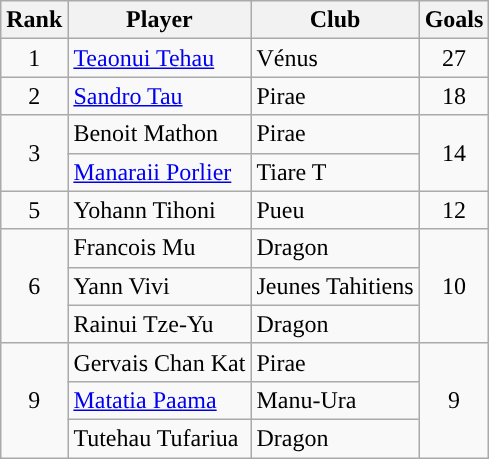<table class="wikitable" style="text-align:center">
<tr>
<th>Rank</th>
<th>Player</th>
<th>Club</th>
<th>Goals</th>
</tr>
<tr>
<td>1</td>
<td align="left"> <a href='#'>Teaonui Tehau</a></td>
<td align="left">Vénus</td>
<td>27</td>
</tr>
<tr>
<td>2</td>
<td align="left"> <a href='#'>Sandro Tau</a></td>
<td align="left">Pirae</td>
<td>18</td>
</tr>
<tr>
<td rowspan=2>3</td>
<td align="left"> Benoit Mathon</td>
<td align=left>Pirae</td>
<td rowspan=2>14</td>
</tr>
<tr>
<td align=left> <a href='#'>Manaraii Porlier</a></td>
<td align=left>Tiare T</td>
</tr>
<tr>
<td>5</td>
<td align=left> Yohann Tihoni</td>
<td align=left>Pueu</td>
<td>12</td>
</tr>
<tr>
<td rowspan=3>6</td>
<td align=left> Francois Mu</td>
<td align=left>Dragon</td>
<td rowspan=3>10</td>
</tr>
<tr>
<td align=left> Yann Vivi</td>
<td align=left>Jeunes Tahitiens</td>
</tr>
<tr>
<td align=left> Rainui Tze-Yu</td>
<td align=left>Dragon</td>
</tr>
<tr>
<td rowspan=3>9</td>
<td align=left> Gervais Chan Kat</td>
<td align=left>Pirae</td>
<td rowspan=3>9</td>
</tr>
<tr>
<td align=left> <a href='#'>Matatia Paama</a></td>
<td align=left>Manu-Ura</td>
</tr>
<tr>
<td align=left> Tutehau Tufariua</td>
<td align=left>Dragon</td>
</tr>
</table>
